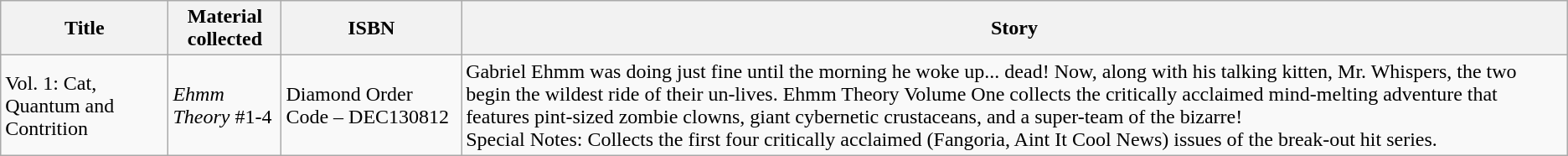<table class="wikitable">
<tr>
<th>Title</th>
<th>Material collected</th>
<th>ISBN</th>
<th>Story</th>
</tr>
<tr>
<td>Vol. 1: Cat, Quantum and Contrition</td>
<td><em>Ehmm Theory</em> #1-4</td>
<td>Diamond Order Code – DEC130812</td>
<td>Gabriel Ehmm was doing just fine until the morning he woke up... dead! Now, along with his talking kitten, Mr. Whispers, the two begin the wildest ride of their un-lives. Ehmm Theory Volume One collects the critically acclaimed mind-melting adventure that features pint-sized zombie clowns, giant cybernetic crustaceans, and a super-team of the bizarre!<br>Special Notes: Collects the first four critically acclaimed (Fangoria, Aint It Cool News) issues of the break-out hit series.</td>
</tr>
</table>
